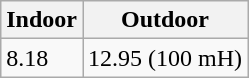<table class="wikitable" border="1" align="upright">
<tr>
<th>Indoor</th>
<th>Outdoor</th>
</tr>
<tr>
<td>8.18</td>
<td>12.95 (100 mH)</td>
</tr>
</table>
